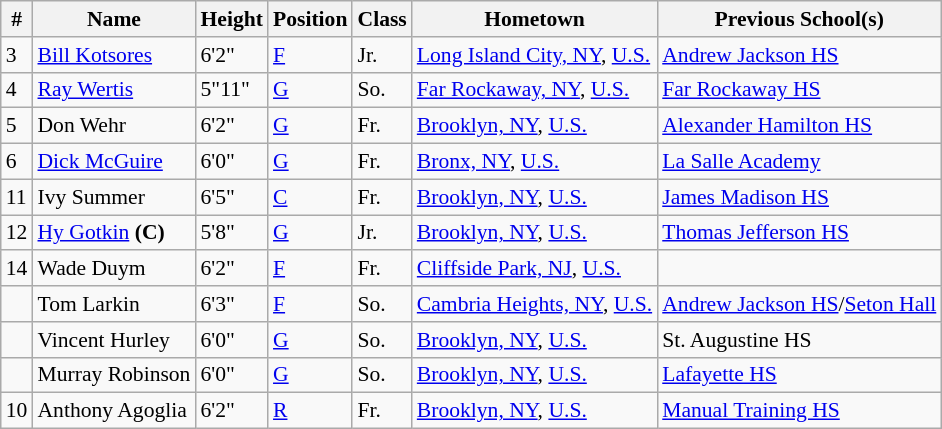<table class="wikitable" style="font-size: 90%">
<tr>
<th>#</th>
<th>Name</th>
<th>Height</th>
<th>Position</th>
<th>Class</th>
<th>Hometown</th>
<th>Previous School(s)</th>
</tr>
<tr>
<td>3</td>
<td><a href='#'>Bill Kotsores</a></td>
<td>6'2"</td>
<td><a href='#'>F</a></td>
<td>Jr.</td>
<td><a href='#'>Long Island City, NY</a>, <a href='#'>U.S.</a></td>
<td><a href='#'>Andrew Jackson HS</a></td>
</tr>
<tr>
<td>4</td>
<td><a href='#'>Ray Wertis</a></td>
<td>5"11"</td>
<td><a href='#'>G</a></td>
<td>So.</td>
<td><a href='#'>Far Rockaway, NY</a>, <a href='#'>U.S.</a></td>
<td><a href='#'>Far Rockaway HS</a></td>
</tr>
<tr>
<td>5</td>
<td>Don Wehr</td>
<td>6'2"</td>
<td><a href='#'>G</a></td>
<td>Fr.</td>
<td><a href='#'>Brooklyn, NY</a>, <a href='#'>U.S.</a></td>
<td><a href='#'>Alexander Hamilton HS</a></td>
</tr>
<tr>
<td>6</td>
<td><a href='#'>Dick McGuire</a></td>
<td>6'0"</td>
<td><a href='#'>G</a></td>
<td>Fr.</td>
<td><a href='#'>Bronx, NY</a>, <a href='#'>U.S.</a></td>
<td><a href='#'>La Salle Academy</a></td>
</tr>
<tr>
<td>11</td>
<td>Ivy Summer</td>
<td>6'5"</td>
<td><a href='#'>C</a></td>
<td>Fr.</td>
<td><a href='#'>Brooklyn, NY</a>, <a href='#'>U.S.</a></td>
<td><a href='#'>James Madison HS</a></td>
</tr>
<tr>
<td>12</td>
<td><a href='#'>Hy Gotkin</a> <strong>(C)</strong></td>
<td>5'8"</td>
<td><a href='#'>G</a></td>
<td>Jr.</td>
<td><a href='#'>Brooklyn, NY</a>, <a href='#'>U.S.</a></td>
<td><a href='#'>Thomas Jefferson HS</a></td>
</tr>
<tr>
<td>14</td>
<td>Wade Duym</td>
<td>6'2"</td>
<td><a href='#'>F</a></td>
<td>Fr.</td>
<td><a href='#'>Cliffside Park, NJ</a>, <a href='#'>U.S.</a></td>
<td></td>
</tr>
<tr>
<td></td>
<td>Tom Larkin</td>
<td>6'3"</td>
<td><a href='#'>F</a></td>
<td>So.</td>
<td><a href='#'>Cambria Heights, NY</a>, <a href='#'>U.S.</a></td>
<td><a href='#'>Andrew Jackson HS</a>/<a href='#'>Seton Hall</a></td>
</tr>
<tr>
<td></td>
<td>Vincent Hurley</td>
<td>6'0"</td>
<td><a href='#'>G</a></td>
<td>So.</td>
<td><a href='#'>Brooklyn, NY</a>, <a href='#'>U.S.</a></td>
<td>St. Augustine HS</td>
</tr>
<tr>
<td></td>
<td>Murray Robinson</td>
<td>6'0"</td>
<td><a href='#'>G</a></td>
<td>So.</td>
<td><a href='#'>Brooklyn, NY</a>, <a href='#'>U.S.</a></td>
<td><a href='#'>Lafayette HS</a></td>
</tr>
<tr>
<td>10</td>
<td>Anthony Agoglia</td>
<td>6'2"</td>
<td><a href='#'>R</a></td>
<td>Fr.</td>
<td><a href='#'>Brooklyn, NY</a>, <a href='#'>U.S.</a></td>
<td><a href='#'>Manual Training HS</a></td>
</tr>
</table>
